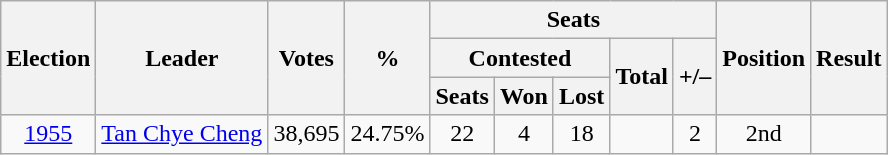<table class=wikitable style="text-align: center;">
<tr>
<th rowspan=3>Election</th>
<th rowspan=3>Leader</th>
<th rowspan=3>Votes</th>
<th rowspan=3>%</th>
<th colspan=5>Seats</th>
<th rowspan=3>Position</th>
<th rowspan=3>Result</th>
</tr>
<tr>
<th colspan=3>Contested</th>
<th rowspan=2>Total</th>
<th rowspan=2>+/–</th>
</tr>
<tr>
<th>Seats</th>
<th>Won</th>
<th>Lost</th>
</tr>
<tr>
<td><a href='#'>1955</a></td>
<td><a href='#'>Tan Chye Cheng</a></td>
<td>38,695</td>
<td>24.75%</td>
<td>22</td>
<td>4</td>
<td>18</td>
<td></td>
<td> 2</td>
<td> 2nd</td>
<td></td>
</tr>
</table>
